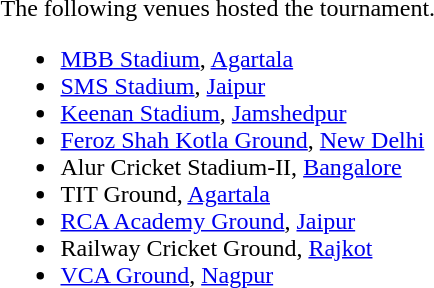<table>
<tr>
<td><br>The following venues hosted the tournament.<ul><li><a href='#'>MBB Stadium</a>, <a href='#'>Agartala</a></li><li><a href='#'>SMS Stadium</a>, <a href='#'>Jaipur</a></li><li><a href='#'>Keenan Stadium</a>, <a href='#'>Jamshedpur</a></li><li><a href='#'>Feroz Shah Kotla Ground</a>, <a href='#'>New Delhi</a></li><li>Alur Cricket Stadium-II, <a href='#'>Bangalore</a></li><li>TIT Ground, <a href='#'>Agartala</a></li><li><a href='#'>RCA Academy Ground</a>, <a href='#'>Jaipur</a></li><li>Railway Cricket Ground, <a href='#'>Rajkot</a></li><li><a href='#'>VCA Ground</a>, <a href='#'>Nagpur</a></li></ul></td>
<td><br></td>
</tr>
</table>
